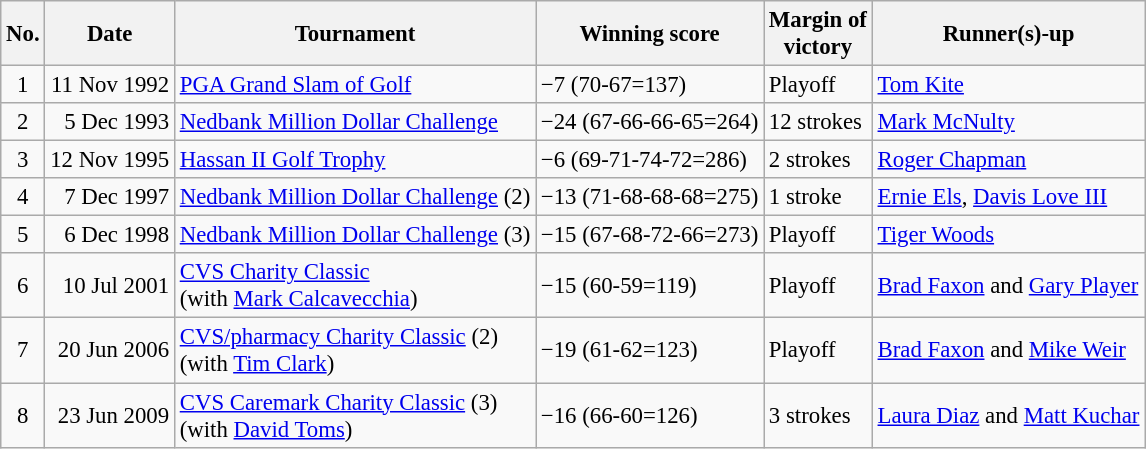<table class="wikitable" style="font-size:95%;">
<tr>
<th>No.</th>
<th>Date</th>
<th>Tournament</th>
<th>Winning score</th>
<th>Margin of<br>victory</th>
<th>Runner(s)-up</th>
</tr>
<tr>
<td align=center>1</td>
<td align=right>11 Nov 1992</td>
<td><a href='#'>PGA Grand Slam of Golf</a></td>
<td>−7 (70-67=137)</td>
<td>Playoff</td>
<td> <a href='#'>Tom Kite</a></td>
</tr>
<tr>
<td align=center>2</td>
<td align=right>5 Dec 1993</td>
<td><a href='#'>Nedbank Million Dollar Challenge</a></td>
<td>−24 (67-66-66-65=264)</td>
<td>12 strokes</td>
<td> <a href='#'>Mark McNulty</a></td>
</tr>
<tr>
<td align=center>3</td>
<td align=right>12 Nov 1995</td>
<td><a href='#'>Hassan II Golf Trophy</a></td>
<td>−6 (69-71-74-72=286)</td>
<td>2 strokes</td>
<td> <a href='#'>Roger Chapman</a></td>
</tr>
<tr>
<td align=center>4</td>
<td align=right>7 Dec 1997</td>
<td><a href='#'>Nedbank Million Dollar Challenge</a> (2)</td>
<td>−13 (71-68-68-68=275)</td>
<td>1 stroke</td>
<td> <a href='#'>Ernie Els</a>,  <a href='#'>Davis Love III</a></td>
</tr>
<tr>
<td align=center>5</td>
<td align=right>6 Dec 1998</td>
<td><a href='#'>Nedbank Million Dollar Challenge</a> (3)</td>
<td>−15 (67-68-72-66=273)</td>
<td>Playoff</td>
<td> <a href='#'>Tiger Woods</a></td>
</tr>
<tr>
<td align=center>6</td>
<td align=right>10 Jul 2001</td>
<td><a href='#'>CVS Charity Classic</a><br>(with  <a href='#'>Mark Calcavecchia</a>)</td>
<td>−15 (60-59=119)</td>
<td>Playoff</td>
<td> <a href='#'>Brad Faxon</a> and  <a href='#'>Gary Player</a></td>
</tr>
<tr>
<td align=center>7</td>
<td align=right>20 Jun 2006</td>
<td><a href='#'>CVS/pharmacy Charity Classic</a> (2)<br>(with  <a href='#'>Tim Clark</a>)</td>
<td>−19 (61-62=123)</td>
<td>Playoff</td>
<td> <a href='#'>Brad Faxon</a> and  <a href='#'>Mike Weir</a></td>
</tr>
<tr>
<td align=center>8</td>
<td align=right>23 Jun 2009</td>
<td><a href='#'>CVS Caremark Charity Classic</a> (3)<br>(with  <a href='#'>David Toms</a>)</td>
<td>−16 (66-60=126)</td>
<td>3 strokes</td>
<td> <a href='#'>Laura Diaz</a> and  <a href='#'>Matt Kuchar</a></td>
</tr>
</table>
